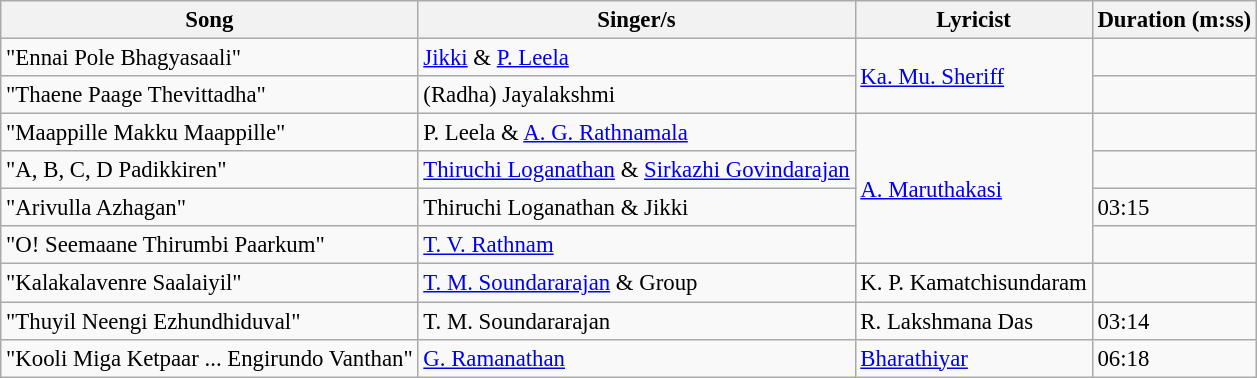<table class="wikitable" style="font-size:95%;">
<tr>
<th>Song</th>
<th>Singer/s</th>
<th>Lyricist</th>
<th>Duration (m:ss)</th>
</tr>
<tr>
<td>"Ennai Pole Bhagyasaali"</td>
<td><a href='#'>Jikki</a> & <a href='#'>P. Leela</a></td>
<td rowspan="2"><a href='#'>Ka. Mu. Sheriff</a></td>
<td></td>
</tr>
<tr>
<td>"Thaene Paage Thevittadha"</td>
<td>(Radha) Jayalakshmi</td>
<td></td>
</tr>
<tr>
<td>"Maappille Makku Maappille"</td>
<td>P. Leela & <a href='#'>A. G. Rathnamala</a></td>
<td rowspan="4"><a href='#'>A. Maruthakasi</a></td>
<td></td>
</tr>
<tr>
<td>"A, B, C, D Padikkiren"</td>
<td><a href='#'>Thiruchi Loganathan</a> & <a href='#'>Sirkazhi Govindarajan</a></td>
<td></td>
</tr>
<tr>
<td>"Arivulla Azhagan"</td>
<td>Thiruchi Loganathan & Jikki</td>
<td>03:15</td>
</tr>
<tr>
<td>"O! Seemaane Thirumbi Paarkum"</td>
<td><a href='#'>T. V. Rathnam</a></td>
<td></td>
</tr>
<tr>
<td>"Kalakalavenre Saalaiyil"</td>
<td><a href='#'>T. M. Soundararajan</a> & Group</td>
<td>K. P. Kamatchisundaram</td>
<td></td>
</tr>
<tr>
<td>"Thuyil Neengi Ezhundhiduval"</td>
<td>T. M. Soundararajan</td>
<td>R. Lakshmana Das</td>
<td>03:14</td>
</tr>
<tr>
<td>"Kooli Miga Ketpaar ... Engirundo Vanthan"</td>
<td><a href='#'>G. Ramanathan</a></td>
<td><a href='#'>Bharathiyar</a></td>
<td>06:18</td>
</tr>
</table>
